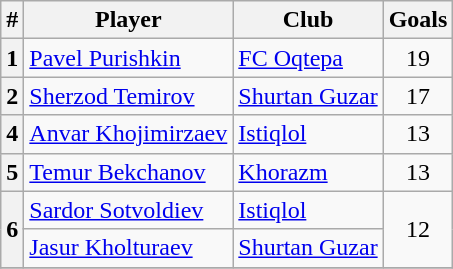<table class="wikitable" style="text-align:center">
<tr>
<th>#</th>
<th>Player</th>
<th>Club</th>
<th>Goals</th>
</tr>
<tr>
<th>1</th>
<td align="left"> <a href='#'>Pavel Purishkin</a></td>
<td align="left"><a href='#'>FC Oqtepa</a></td>
<td>19</td>
</tr>
<tr>
<th>2</th>
<td align="left"> <a href='#'>Sherzod Temirov</a></td>
<td align="left"><a href='#'>Shurtan Guzar</a></td>
<td>17</td>
</tr>
<tr>
<th>4</th>
<td align="left"> <a href='#'>Anvar Khojimirzaev</a></td>
<td align="left"><a href='#'>Istiqlol</a></td>
<td>13</td>
</tr>
<tr>
<th>5</th>
<td align="left"> <a href='#'>Temur Bekchanov</a></td>
<td align="left"><a href='#'>Khorazm</a></td>
<td>13</td>
</tr>
<tr>
<th rowspan=2>6</th>
<td align="left"> <a href='#'>Sardor Sotvoldiev</a></td>
<td align="left"><a href='#'>Istiqlol</a></td>
<td rowspan=2>12</td>
</tr>
<tr>
<td align="left"> <a href='#'>Jasur Kholturaev</a></td>
<td align="left"><a href='#'>Shurtan Guzar</a></td>
</tr>
<tr>
</tr>
</table>
